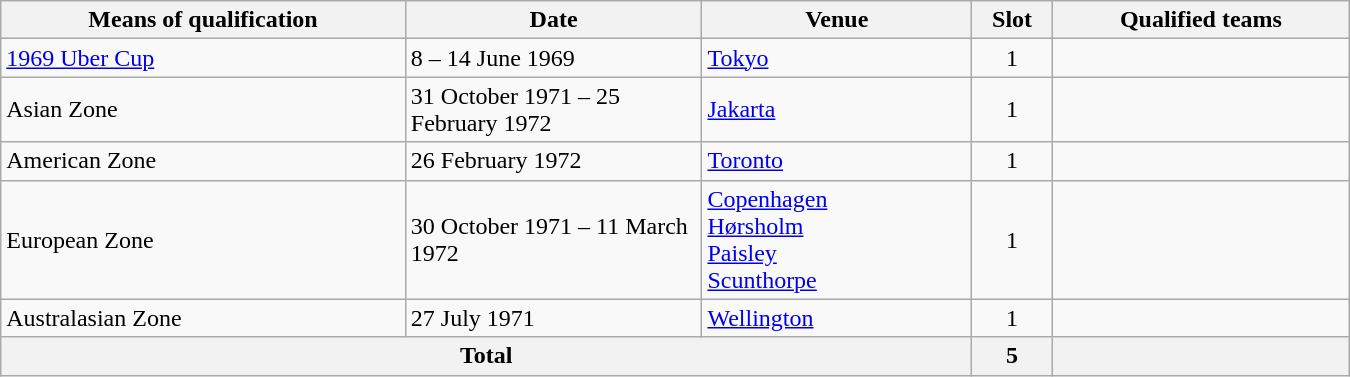<table class="wikitable" width="900">
<tr>
<th width="30%">Means of qualification</th>
<th width="22%">Date</th>
<th width="20%">Venue</th>
<th width="6%">Slot</th>
<th width="22%">Qualified teams</th>
</tr>
<tr>
<td><a href='#'>1969 Uber Cup</a></td>
<td>8 – 14 June 1969</td>
<td><a href='#'>Tokyo</a></td>
<td align="center">1</td>
<td></td>
</tr>
<tr>
<td>Asian Zone</td>
<td>31 October 1971 – 25 February 1972</td>
<td><a href='#'>Jakarta</a></td>
<td align="center">1</td>
<td></td>
</tr>
<tr>
<td>American Zone</td>
<td>26 February 1972</td>
<td><a href='#'>Toronto</a></td>
<td align="center">1</td>
<td></td>
</tr>
<tr>
<td>European Zone</td>
<td>30 October 1971 – 11 March 1972</td>
<td><a href='#'>Copenhagen</a><br><a href='#'>Hørsholm</a><br><a href='#'>Paisley</a><br><a href='#'>Scunthorpe</a></td>
<td align="center">1</td>
<td></td>
</tr>
<tr>
<td>Australasian Zone</td>
<td>27 July 1971</td>
<td><a href='#'>Wellington</a></td>
<td align="center">1</td>
<td></td>
</tr>
<tr>
<th colspan="3">Total</th>
<th>5</th>
<th></th>
</tr>
</table>
